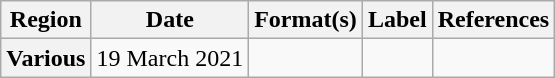<table class="wikitable plainrowheaders">
<tr>
<th scope="col">Region</th>
<th scope="col">Date</th>
<th scope="col">Format(s)</th>
<th scope="col">Label</th>
<th scope="col">References</th>
</tr>
<tr>
<th scope="row">Various</th>
<td>19 March 2021</td>
<td></td>
<td></td>
<td></td>
</tr>
</table>
